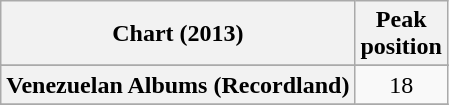<table class="wikitable sortable plainrowheaders" style="text-align:center">
<tr>
<th scope="col">Chart (2013)</th>
<th scope="col">Peak<br>position</th>
</tr>
<tr>
</tr>
<tr>
</tr>
<tr>
</tr>
<tr>
</tr>
<tr>
<th scope="row">Venezuelan Albums (Recordland) </th>
<td>18</td>
</tr>
<tr>
</tr>
</table>
